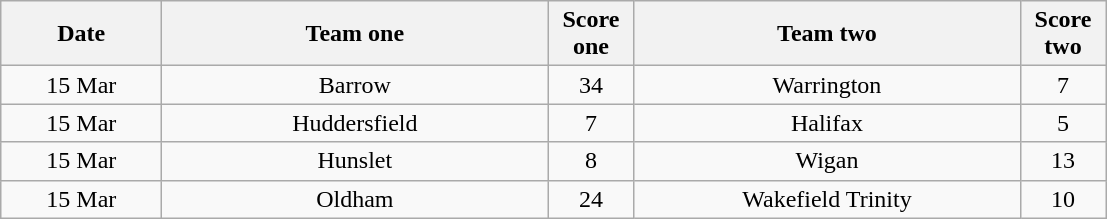<table class="wikitable" style="text-align: center">
<tr>
<th width=100>Date</th>
<th width=250>Team one</th>
<th width=50>Score one</th>
<th width=250>Team two</th>
<th width=50>Score two</th>
</tr>
<tr>
<td>15 Mar</td>
<td>Barrow</td>
<td>34</td>
<td>Warrington</td>
<td>7</td>
</tr>
<tr>
<td>15 Mar</td>
<td>Huddersfield</td>
<td>7</td>
<td>Halifax</td>
<td>5</td>
</tr>
<tr>
<td>15 Mar</td>
<td>Hunslet</td>
<td>8</td>
<td>Wigan</td>
<td>13</td>
</tr>
<tr>
<td>15 Mar</td>
<td>Oldham</td>
<td>24</td>
<td>Wakefield Trinity</td>
<td>10</td>
</tr>
</table>
